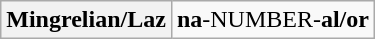<table class="wikitable" style="text-align:center;">
<tr>
<th scope="row">Mingrelian/Laz</th>
<td><strong>na</strong>-NUMBER-<strong>al/or</strong></td>
</tr>
</table>
